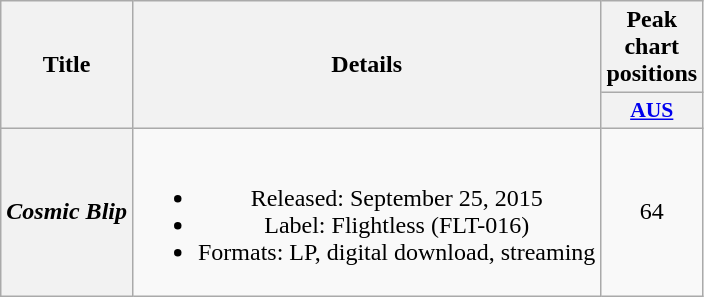<table class="wikitable plainrowheaders" style="text-align:center;">
<tr>
<th scope="col" rowspan="2">Title</th>
<th scope="col" rowspan="2">Details</th>
<th scope="col">Peak chart positions</th>
</tr>
<tr>
<th scope="col" style="width:3em;font-size:90%;"><a href='#'>AUS</a><br></th>
</tr>
<tr>
<th scope="row"><em>Cosmic Blip</em></th>
<td><br><ul><li>Released: September 25, 2015</li><li>Label: Flightless (FLT-016)</li><li>Formats: LP, digital download, streaming</li></ul></td>
<td>64</td>
</tr>
</table>
